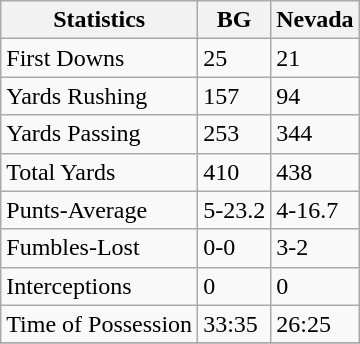<table class="wikitable">
<tr>
<th>Statistics</th>
<th>BG</th>
<th>Nevada</th>
</tr>
<tr>
<td>First Downs</td>
<td>25</td>
<td>21</td>
</tr>
<tr>
<td>Yards Rushing</td>
<td>157</td>
<td>94</td>
</tr>
<tr>
<td>Yards Passing</td>
<td>253</td>
<td>344</td>
</tr>
<tr>
<td>Total Yards</td>
<td>410</td>
<td>438</td>
</tr>
<tr>
<td>Punts-Average</td>
<td>5-23.2</td>
<td>4-16.7</td>
</tr>
<tr>
<td>Fumbles-Lost</td>
<td>0-0</td>
<td>3-2</td>
</tr>
<tr>
<td>Interceptions</td>
<td>0</td>
<td>0</td>
</tr>
<tr>
<td>Time of Possession</td>
<td>33:35</td>
<td>26:25</td>
</tr>
<tr>
</tr>
</table>
